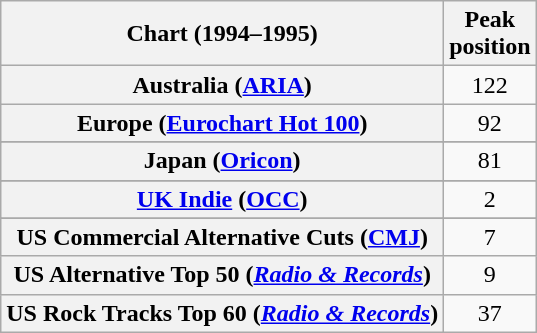<table class="wikitable sortable plainrowheaders" style="text-align:center">
<tr>
<th>Chart (1994–1995)</th>
<th>Peak<br>position</th>
</tr>
<tr>
<th scope="row">Australia (<a href='#'>ARIA</a>)</th>
<td>122</td>
</tr>
<tr>
<th scope="row">Europe (<a href='#'>Eurochart Hot 100</a>)</th>
<td>92</td>
</tr>
<tr>
</tr>
<tr>
</tr>
<tr>
<th scope="row">Japan (<a href='#'>Oricon</a>)</th>
<td>81</td>
</tr>
<tr>
</tr>
<tr>
</tr>
<tr>
</tr>
<tr>
<th scope="row"><a href='#'>UK Indie</a> (<a href='#'>OCC</a>)</th>
<td>2</td>
</tr>
<tr>
</tr>
<tr>
</tr>
<tr>
<th scope="row">US Commercial Alternative Cuts (<a href='#'>CMJ</a>)</th>
<td>7</td>
</tr>
<tr>
<th scope="row">US Alternative Top 50 (<em><a href='#'>Radio & Records</a></em>)</th>
<td>9</td>
</tr>
<tr>
<th scope="row">US Rock Tracks Top 60 (<em><a href='#'>Radio & Records</a></em>)</th>
<td>37</td>
</tr>
</table>
